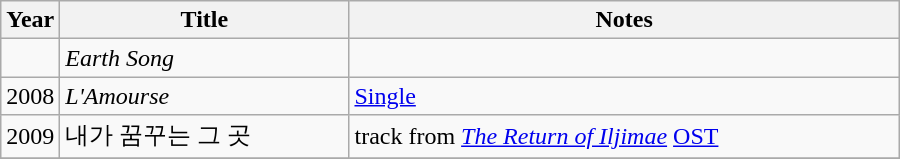<table class="wikitable" style="width:600px">
<tr>
<th width=10>Year</th>
<th>Title</th>
<th>Notes</th>
</tr>
<tr>
<td></td>
<td><em>Earth Song</em></td>
<td></td>
</tr>
<tr>
<td>2008</td>
<td><em>L'Amourse</em></td>
<td><a href='#'>Single</a></td>
</tr>
<tr>
<td>2009</td>
<td>내가 꿈꾸는 그 곳</td>
<td>track from <em><a href='#'>The Return of Iljimae</a></em> <a href='#'>OST</a></td>
</tr>
<tr>
</tr>
</table>
